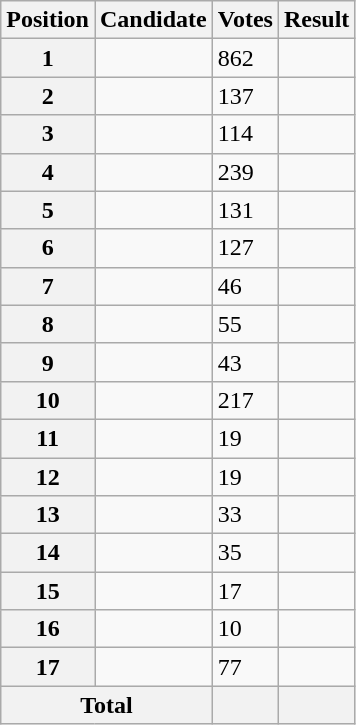<table class="wikitable sortable col3right">
<tr>
<th scope="col">Position</th>
<th scope="col">Candidate</th>
<th scope="col">Votes</th>
<th scope="col">Result</th>
</tr>
<tr>
<th scope="row">1</th>
<td></td>
<td>862</td>
<td></td>
</tr>
<tr>
<th scope="row">2</th>
<td></td>
<td>137</td>
<td></td>
</tr>
<tr>
<th scope="row">3</th>
<td></td>
<td>114</td>
<td></td>
</tr>
<tr>
<th scope="row">4</th>
<td></td>
<td>239</td>
<td></td>
</tr>
<tr>
<th scope="row">5</th>
<td></td>
<td>131</td>
<td></td>
</tr>
<tr>
<th scope="row">6</th>
<td></td>
<td>127</td>
<td></td>
</tr>
<tr>
<th scope="row">7</th>
<td></td>
<td>46</td>
<td></td>
</tr>
<tr>
<th scope="row">8</th>
<td></td>
<td>55</td>
<td></td>
</tr>
<tr>
<th scope="row">9</th>
<td></td>
<td>43</td>
<td></td>
</tr>
<tr>
<th scope="row">10</th>
<td></td>
<td>217</td>
<td></td>
</tr>
<tr>
<th scope="row">11</th>
<td></td>
<td>19</td>
<td></td>
</tr>
<tr>
<th scope="row">12</th>
<td></td>
<td>19</td>
<td></td>
</tr>
<tr>
<th scope="row">13</th>
<td></td>
<td>33</td>
<td></td>
</tr>
<tr>
<th scope="row">14</th>
<td></td>
<td>35</td>
<td></td>
</tr>
<tr>
<th scope="row">15</th>
<td></td>
<td>17</td>
<td></td>
</tr>
<tr>
<th scope="row">16</th>
<td></td>
<td>10</td>
<td></td>
</tr>
<tr>
<th scope="row">17</th>
<td></td>
<td>77</td>
<td></td>
</tr>
<tr class="sortbottom">
<th scope="row" colspan="2">Total</th>
<th></th>
<th></th>
</tr>
</table>
